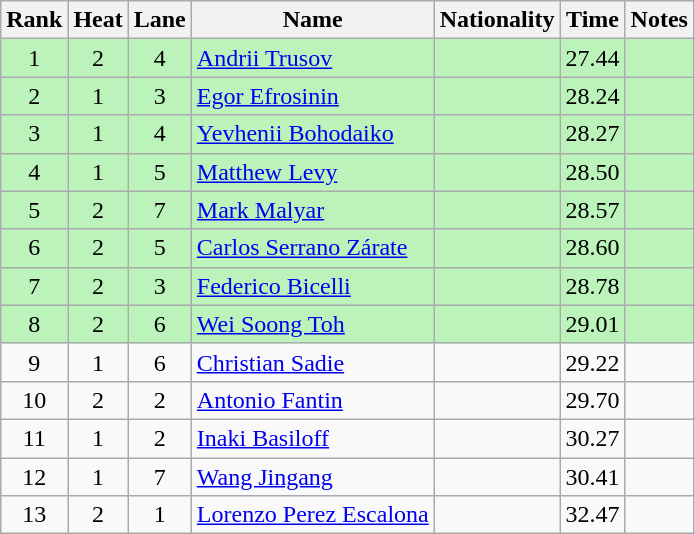<table class="wikitable sortable" style="text-align:center">
<tr>
<th>Rank</th>
<th>Heat</th>
<th>Lane</th>
<th>Name</th>
<th>Nationality</th>
<th>Time</th>
<th>Notes</th>
</tr>
<tr bgcolor=bbf3bb>
<td>1</td>
<td>2</td>
<td>4</td>
<td align=left><a href='#'>Andrii Trusov</a></td>
<td align=left></td>
<td>27.44</td>
<td></td>
</tr>
<tr bgcolor=bbf3bb>
<td>2</td>
<td>1</td>
<td>3</td>
<td align=left><a href='#'>Egor Efrosinin</a></td>
<td align=left></td>
<td>28.24</td>
<td></td>
</tr>
<tr bgcolor=bbf3bb>
<td>3</td>
<td>1</td>
<td>4</td>
<td align=left><a href='#'>Yevhenii Bohodaiko</a></td>
<td align=left></td>
<td>28.27</td>
<td></td>
</tr>
<tr bgcolor=bbf3bb>
<td>4</td>
<td>1</td>
<td>5</td>
<td align=left><a href='#'>Matthew Levy</a></td>
<td align=left></td>
<td>28.50</td>
<td></td>
</tr>
<tr bgcolor=bbf3bb>
<td>5</td>
<td>2</td>
<td>7</td>
<td align=left><a href='#'>Mark Malyar</a></td>
<td align=left></td>
<td>28.57</td>
<td></td>
</tr>
<tr bgcolor=bbf3bb>
<td>6</td>
<td>2</td>
<td>5</td>
<td align=left><a href='#'>Carlos Serrano Zárate</a></td>
<td align=left></td>
<td>28.60</td>
<td></td>
</tr>
<tr bgcolor=bbf3bb>
<td>7</td>
<td>2</td>
<td>3</td>
<td align=left><a href='#'>Federico Bicelli</a></td>
<td align=left></td>
<td>28.78</td>
<td></td>
</tr>
<tr bgcolor=bbf3bb>
<td>8</td>
<td>2</td>
<td>6</td>
<td align=left><a href='#'>Wei Soong Toh</a></td>
<td align=left></td>
<td>29.01</td>
<td></td>
</tr>
<tr>
<td>9</td>
<td>1</td>
<td>6</td>
<td align=left><a href='#'>Christian Sadie</a></td>
<td align=left></td>
<td>29.22</td>
<td></td>
</tr>
<tr>
<td>10</td>
<td>2</td>
<td>2</td>
<td align=left><a href='#'>Antonio Fantin</a></td>
<td align=left></td>
<td>29.70</td>
<td></td>
</tr>
<tr>
<td>11</td>
<td>1</td>
<td>2</td>
<td align=left><a href='#'>Inaki Basiloff</a></td>
<td align=left></td>
<td>30.27</td>
<td></td>
</tr>
<tr>
<td>12</td>
<td>1</td>
<td>7</td>
<td align=left><a href='#'>Wang Jingang</a></td>
<td align=left></td>
<td>30.41</td>
<td></td>
</tr>
<tr>
<td>13</td>
<td>2</td>
<td>1</td>
<td align=left><a href='#'>Lorenzo Perez Escalona</a></td>
<td align=left></td>
<td>32.47</td>
<td></td>
</tr>
</table>
